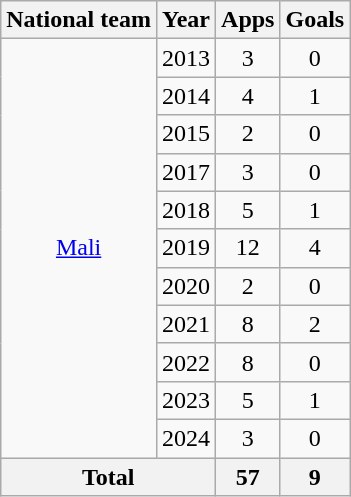<table class="wikitable" style="text-align:center">
<tr>
<th>National team</th>
<th>Year</th>
<th>Apps</th>
<th>Goals</th>
</tr>
<tr>
<td rowspan="11"><a href='#'>Mali</a></td>
<td>2013</td>
<td>3</td>
<td>0</td>
</tr>
<tr>
<td>2014</td>
<td>4</td>
<td>1</td>
</tr>
<tr>
<td>2015</td>
<td>2</td>
<td>0</td>
</tr>
<tr>
<td>2017</td>
<td>3</td>
<td>0</td>
</tr>
<tr>
<td>2018</td>
<td>5</td>
<td>1</td>
</tr>
<tr>
<td>2019</td>
<td>12</td>
<td>4</td>
</tr>
<tr>
<td>2020</td>
<td>2</td>
<td>0</td>
</tr>
<tr>
<td>2021</td>
<td>8</td>
<td>2</td>
</tr>
<tr>
<td>2022</td>
<td>8</td>
<td>0</td>
</tr>
<tr>
<td>2023</td>
<td>5</td>
<td>1</td>
</tr>
<tr>
<td>2024</td>
<td>3</td>
<td>0</td>
</tr>
<tr>
<th colspan="2">Total</th>
<th>57</th>
<th>9</th>
</tr>
</table>
